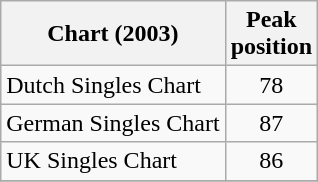<table class="wikitable">
<tr>
<th align="left">Chart (2003)</th>
<th align="center">Peak<br>position</th>
</tr>
<tr>
<td align="left">Dutch Singles Chart</td>
<td align="center">78</td>
</tr>
<tr>
<td align="left">German Singles Chart</td>
<td align="center">87</td>
</tr>
<tr>
<td align="left">UK Singles Chart</td>
<td align="center">86</td>
</tr>
<tr>
</tr>
</table>
